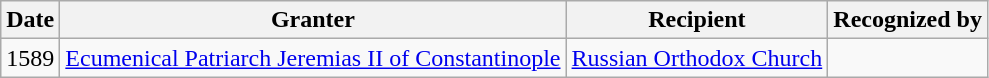<table class="wikitable">
<tr>
<th>Date</th>
<th>Granter</th>
<th>Recipient</th>
<th>Recognized by</th>
</tr>
<tr>
<td>1589</td>
<td><a href='#'>Ecumenical Patriarch Jeremias II of Constantinople</a></td>
<td><a href='#'>Russian Orthodox Church</a></td>
<td></td>
</tr>
</table>
